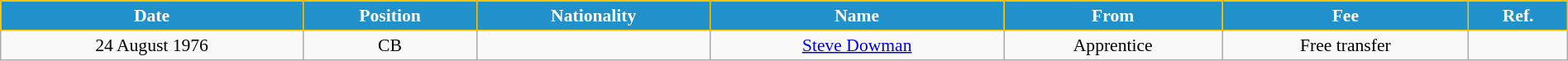<table class="wikitable" style="text-align:center; font-size:90%; width:100%;">
<tr>
<th style="background:#2191CC; color:white; border:1px solid #F7C408; text-align:center;">Date</th>
<th style="background:#2191CC; color:white; border:1px solid #F7C408; text-align:center;">Position</th>
<th style="background:#2191CC; color:white; border:1px solid #F7C408; text-align:center;">Nationality</th>
<th style="background:#2191CC; color:white; border:1px solid #F7C408; text-align:center;">Name</th>
<th style="background:#2191CC; color:white; border:1px solid #F7C408; text-align:center;">From</th>
<th style="background:#2191CC; color:white; border:1px solid #F7C408; text-align:center;">Fee</th>
<th style="background:#2191CC; color:white; border:1px solid #F7C408; text-align:center;">Ref.</th>
</tr>
<tr>
<td>24 August 1976</td>
<td>CB</td>
<td></td>
<td><a href='#'>Steve Dowman</a></td>
<td>Apprentice</td>
<td>Free transfer</td>
<td></td>
</tr>
</table>
